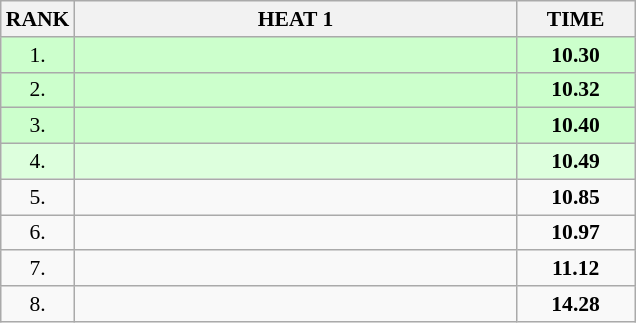<table class="wikitable" style="border-collapse: collapse; font-size: 90%;">
<tr>
<th>RANK</th>
<th style="width: 20em">HEAT 1</th>
<th style="width: 5em">TIME</th>
</tr>
<tr style="background:#ccffcc;">
<td align="center">1.</td>
<td></td>
<td align="center"><strong>10.30</strong></td>
</tr>
<tr style="background:#ccffcc;">
<td align="center">2.</td>
<td></td>
<td align="center"><strong>10.32</strong></td>
</tr>
<tr style="background:#ccffcc;">
<td align="center">3.</td>
<td></td>
<td align="center"><strong>10.40</strong></td>
</tr>
<tr style="background:#ddffdd;">
<td align="center">4.</td>
<td></td>
<td align="center"><strong>10.49</strong></td>
</tr>
<tr>
<td align="center">5.</td>
<td></td>
<td align="center"><strong>10.85</strong></td>
</tr>
<tr>
<td align="center">6.</td>
<td></td>
<td align="center"><strong>10.97</strong></td>
</tr>
<tr>
<td align="center">7.</td>
<td></td>
<td align="center"><strong>11.12</strong></td>
</tr>
<tr>
<td align="center">8.</td>
<td></td>
<td align="center"><strong>14.28</strong></td>
</tr>
</table>
